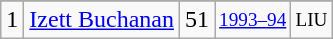<table class="wikitable">
<tr>
</tr>
<tr>
<td>1</td>
<td><a href='#'>Izett Buchanan</a></td>
<td>51</td>
<td style="font-size:80%;"><a href='#'>1993–94</a></td>
<td style="font-size:80%;">LIU</td>
</tr>
</table>
